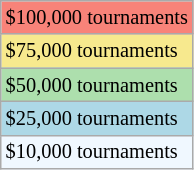<table class=wikitable style="font-size:85%">
<tr bgcolor="#F88379">
<td>$100,000 tournaments</td>
</tr>
<tr bgcolor="#F7E98E">
<td>$75,000 tournaments</td>
</tr>
<tr bgcolor="#addfad">
<td>$50,000 tournaments</td>
</tr>
<tr bgcolor=lightblue>
<td>$25,000 tournaments</td>
</tr>
<tr bgcolor=f0f8ff>
<td>$10,000 tournaments</td>
</tr>
</table>
